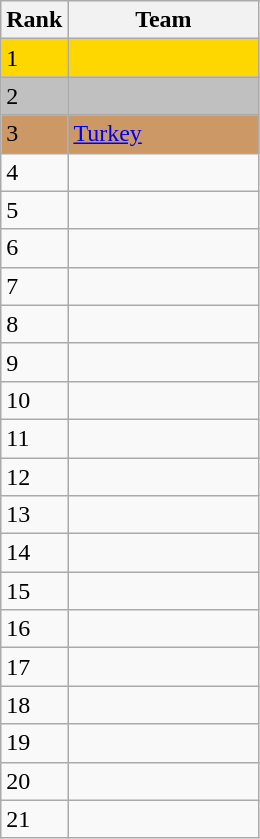<table class=wikitable>
<tr>
<th width=20>Rank</th>
<th width=120>Team</th>
</tr>
<tr bgcolor=gold>
<td>1</td>
<td></td>
</tr>
<tr bgcolor=silver>
<td>2</td>
<td></td>
</tr>
<tr bgcolor=#c96>
<td>3</td>
<td> <a href='#'>Turkey</a></td>
</tr>
<tr>
<td>4</td>
<td></td>
</tr>
<tr>
<td>5</td>
<td></td>
</tr>
<tr>
<td>6</td>
<td></td>
</tr>
<tr>
<td>7</td>
<td></td>
</tr>
<tr>
<td>8</td>
<td></td>
</tr>
<tr>
<td>9</td>
<td></td>
</tr>
<tr>
<td>10</td>
<td></td>
</tr>
<tr>
<td>11</td>
<td></td>
</tr>
<tr>
<td>12</td>
<td></td>
</tr>
<tr>
<td>13</td>
<td></td>
</tr>
<tr>
<td>14</td>
<td></td>
</tr>
<tr>
<td>15</td>
<td></td>
</tr>
<tr>
<td>16</td>
<td></td>
</tr>
<tr>
<td>17</td>
<td></td>
</tr>
<tr>
<td>18</td>
<td></td>
</tr>
<tr>
<td>19</td>
<td></td>
</tr>
<tr>
<td>20</td>
<td></td>
</tr>
<tr>
<td>21</td>
<td></td>
</tr>
</table>
